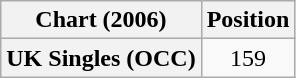<table class="wikitable plainrowheaders" style="text-align:center">
<tr>
<th>Chart (2006)</th>
<th>Position</th>
</tr>
<tr>
<th scope="row">UK Singles (OCC)</th>
<td>159</td>
</tr>
</table>
